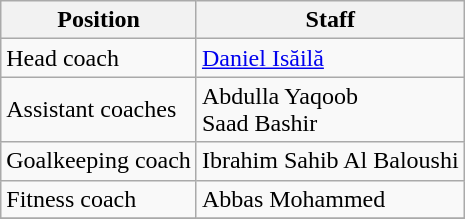<table class=wikitable>
<tr>
<th>Position</th>
<th>Staff</th>
</tr>
<tr>
<td>Head coach</td>
<td> <a href='#'>Daniel Isăilă</a></td>
</tr>
<tr>
<td>Assistant coaches</td>
<td> Abdulla Yaqoob <br>  Saad Bashir</td>
</tr>
<tr>
<td>Goalkeeping coach</td>
<td> Ibrahim Sahib Al Baloushi</td>
</tr>
<tr>
<td>Fitness coach</td>
<td> Abbas Mohammed</td>
</tr>
<tr>
</tr>
</table>
